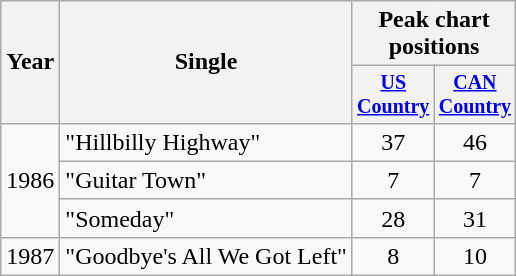<table class="wikitable" style="text-align:center;">
<tr>
<th rowspan="2">Year</th>
<th rowspan="2">Single</th>
<th colspan="2">Peak chart positions</th>
</tr>
<tr style="font-size:smaller;">
<th style="width:45px;"><a href='#'>US Country</a></th>
<th style="width:45px;"><a href='#'>CAN Country</a></th>
</tr>
<tr>
<td rowspan="3">1986</td>
<td style="text-align:left;">"Hillbilly Highway"</td>
<td>37</td>
<td>46</td>
</tr>
<tr>
<td style="text-align:left;">"Guitar Town"</td>
<td>7</td>
<td>7</td>
</tr>
<tr>
<td style="text-align:left;">"Someday"</td>
<td>28</td>
<td>31</td>
</tr>
<tr>
<td>1987</td>
<td style="text-align:left;">"Goodbye's All We Got Left"</td>
<td>8</td>
<td>10</td>
</tr>
</table>
